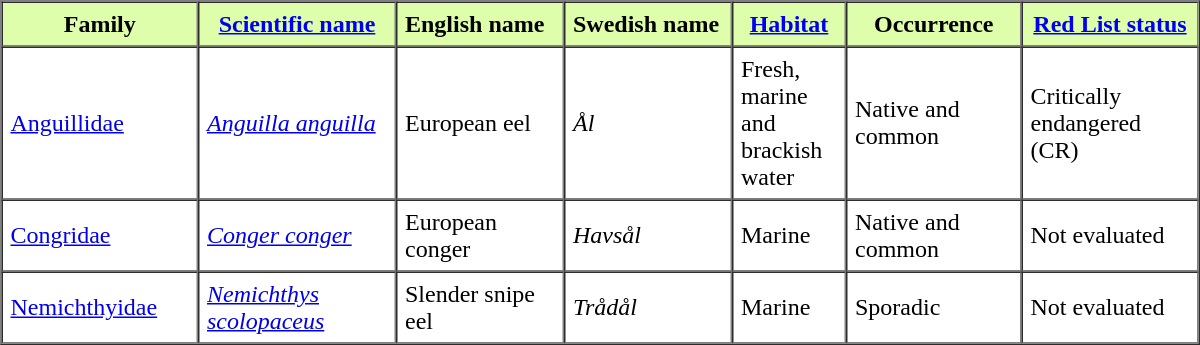<table style="width:800px" border=1 cellspacing=0 cellpadding=5>
<tr bgcolor="#defeac">
<th width=119>Family</th>
<th width=120><a href='#'>Scientific name</a></th>
<td width=100><strong>English name</strong></td>
<td width=100><strong>Swedish name</strong></td>
<th><a href='#'>Habitat</a></th>
<th width=105>Occurrence</th>
<th width=106 nowrap="nowrap"><a href='#'>Red List status</a></th>
</tr>
<tr>
<td><a href='#'>Anguillidae</a></td>
<td><em><a href='#'>Anguilla anguilla</a></em></td>
<td>European eel</td>
<td><em>Ål</em></td>
<td>Fresh, marine and brackish water</td>
<td>Native and common</td>
<td>Critically endangered (CR)</td>
</tr>
<tr>
<td><a href='#'>Congridae</a></td>
<td><em><a href='#'>Conger conger</a></em></td>
<td>European conger</td>
<td><em>Havsål</em></td>
<td>Marine</td>
<td>Native and common</td>
<td>Not evaluated</td>
</tr>
<tr>
<td><a href='#'>Nemichthyidae</a></td>
<td><em><a href='#'>Nemichthys scolopaceus</a></em></td>
<td>Slender snipe eel</td>
<td><em>Trådål</em></td>
<td>Marine</td>
<td>Sporadic</td>
<td>Not evaluated</td>
</tr>
</table>
